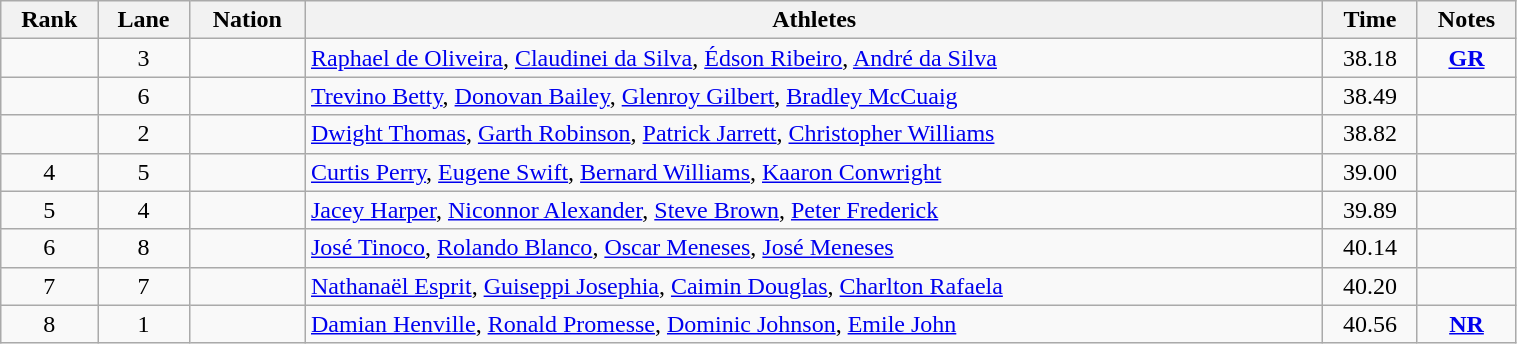<table class="wikitable sortable" width=80% style="text-align:center;">
<tr>
<th>Rank</th>
<th>Lane</th>
<th>Nation</th>
<th>Athletes</th>
<th>Time</th>
<th>Notes</th>
</tr>
<tr>
<td></td>
<td>3</td>
<td align=left></td>
<td align=left><a href='#'>Raphael de Oliveira</a>, <a href='#'>Claudinei da Silva</a>, <a href='#'>Édson Ribeiro</a>, <a href='#'>André da Silva</a></td>
<td>38.18</td>
<td><strong><a href='#'>GR</a></strong></td>
</tr>
<tr>
<td></td>
<td>6</td>
<td align=left></td>
<td align=left><a href='#'>Trevino Betty</a>, <a href='#'>Donovan Bailey</a>, <a href='#'>Glenroy Gilbert</a>, <a href='#'>Bradley McCuaig</a></td>
<td>38.49</td>
<td></td>
</tr>
<tr>
<td></td>
<td>2</td>
<td align=left></td>
<td align=left><a href='#'>Dwight Thomas</a>, <a href='#'>Garth Robinson</a>, <a href='#'>Patrick Jarrett</a>, <a href='#'>Christopher Williams</a></td>
<td>38.82</td>
<td></td>
</tr>
<tr>
<td>4</td>
<td>5</td>
<td align=left></td>
<td align=left><a href='#'>Curtis Perry</a>, <a href='#'>Eugene Swift</a>, <a href='#'>Bernard Williams</a>, <a href='#'>Kaaron Conwright</a></td>
<td>39.00</td>
<td></td>
</tr>
<tr>
<td>5</td>
<td>4</td>
<td align=left></td>
<td align=left><a href='#'>Jacey Harper</a>,  <a href='#'>Niconnor Alexander</a>, <a href='#'>Steve Brown</a>, <a href='#'>Peter Frederick</a></td>
<td>39.89</td>
<td></td>
</tr>
<tr>
<td>6</td>
<td>8</td>
<td align=left></td>
<td align=left><a href='#'>José Tinoco</a>, <a href='#'>Rolando Blanco</a>, <a href='#'>Oscar Meneses</a>, <a href='#'>José Meneses</a></td>
<td>40.14</td>
<td></td>
</tr>
<tr>
<td>7</td>
<td>7</td>
<td align=left></td>
<td align=left><a href='#'>Nathanaël Esprit</a>, <a href='#'>Guiseppi Josephia</a>, <a href='#'>Caimin Douglas</a>, <a href='#'>Charlton Rafaela</a></td>
<td>40.20</td>
<td></td>
</tr>
<tr>
<td>8</td>
<td>1</td>
<td align=left></td>
<td align=left><a href='#'>Damian Henville</a>, <a href='#'>Ronald Promesse</a>, <a href='#'>Dominic Johnson</a>, <a href='#'>Emile John</a></td>
<td>40.56</td>
<td><strong><a href='#'>NR</a></strong></td>
</tr>
</table>
